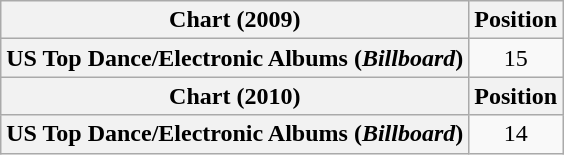<table class="wikitable plainrowheaders" style="text-align:center">
<tr>
<th scope="col">Chart (2009)</th>
<th scope="col">Position</th>
</tr>
<tr>
<th scope="row">US Top Dance/Electronic Albums (<em>Billboard</em>)</th>
<td>15</td>
</tr>
<tr>
<th scope="col">Chart (2010)</th>
<th scope="col">Position</th>
</tr>
<tr>
<th scope="row">US Top Dance/Electronic Albums (<em>Billboard</em>)</th>
<td>14</td>
</tr>
</table>
